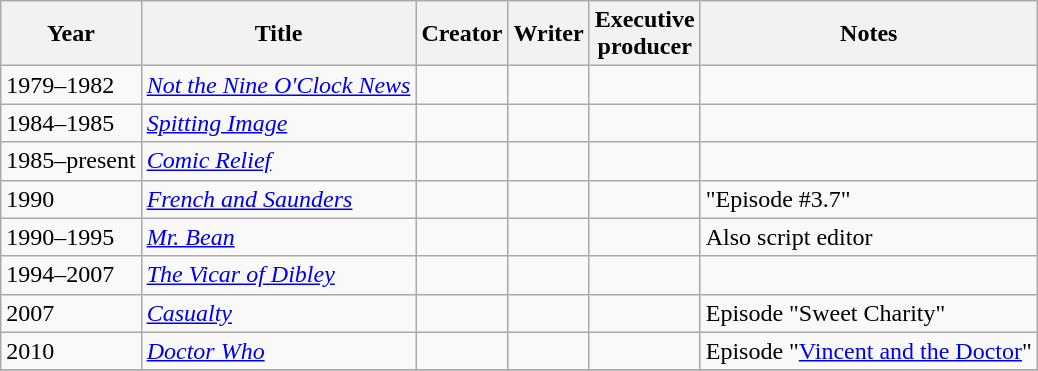<table class="wikitable">
<tr>
<th>Year</th>
<th>Title</th>
<th>Creator</th>
<th>Writer</th>
<th>Executive<br>producer</th>
<th>Notes</th>
</tr>
<tr>
<td>1979–1982</td>
<td><em><a href='#'>Not the Nine O'Clock News</a></em></td>
<td></td>
<td></td>
<td></td>
<td></td>
</tr>
<tr>
<td>1984–1985</td>
<td><em><a href='#'>Spitting Image</a></em></td>
<td></td>
<td></td>
<td></td>
<td></td>
</tr>
<tr>
<td>1985–present</td>
<td><em><a href='#'>Comic Relief</a></em></td>
<td></td>
<td></td>
<td></td>
<td></td>
</tr>
<tr>
<td>1990</td>
<td><em><a href='#'>French and Saunders</a></em></td>
<td></td>
<td></td>
<td></td>
<td>"Episode #3.7"</td>
</tr>
<tr>
<td>1990–1995</td>
<td><em><a href='#'>Mr. Bean</a></em></td>
<td></td>
<td></td>
<td></td>
<td>Also script editor</td>
</tr>
<tr>
<td>1994–2007</td>
<td><em><a href='#'>The Vicar of Dibley</a></em></td>
<td></td>
<td></td>
<td></td>
<td></td>
</tr>
<tr>
<td>2007</td>
<td><em><a href='#'>Casualty</a></em></td>
<td></td>
<td></td>
<td></td>
<td>Episode "Sweet Charity"</td>
</tr>
<tr>
<td>2010</td>
<td><em><a href='#'>Doctor Who</a></em></td>
<td></td>
<td></td>
<td></td>
<td>Episode "<a href='#'>Vincent and the Doctor</a>"</td>
</tr>
<tr>
</tr>
</table>
